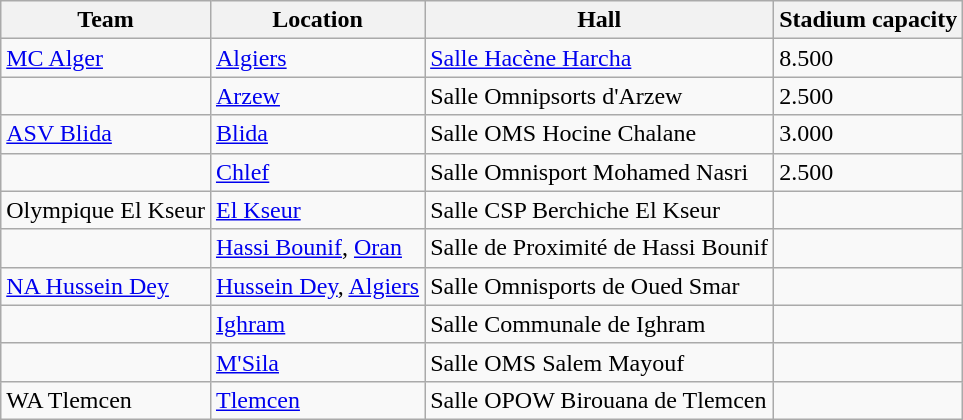<table class="wikitable sortable" style="text-align: left;">
<tr>
<th>Team</th>
<th>Location</th>
<th>Hall</th>
<th>Stadium capacity</th>
</tr>
<tr>
<td><a href='#'>MC Alger</a></td>
<td><a href='#'>Algiers</a></td>
<td><a href='#'>Salle Hacène Harcha</a></td>
<td>8.500</td>
</tr>
<tr>
<td></td>
<td><a href='#'>Arzew</a></td>
<td>Salle Omnipsorts d'Arzew</td>
<td>2.500</td>
</tr>
<tr>
<td><a href='#'>ASV Blida</a></td>
<td><a href='#'>Blida</a></td>
<td>Salle OMS Hocine Chalane</td>
<td>3.000</td>
</tr>
<tr>
<td></td>
<td><a href='#'>Chlef</a></td>
<td>Salle Omnisport Mohamed Nasri</td>
<td>2.500</td>
</tr>
<tr>
<td>Olympique El Kseur</td>
<td><a href='#'>El Kseur</a></td>
<td>Salle CSP Berchiche El Kseur</td>
<td></td>
</tr>
<tr>
<td></td>
<td><a href='#'>Hassi Bounif</a>, <a href='#'>Oran</a></td>
<td>Salle de Proximité de Hassi Bounif</td>
<td></td>
</tr>
<tr>
<td><a href='#'>NA Hussein Dey</a></td>
<td><a href='#'>Hussein Dey</a>, <a href='#'>Algiers</a></td>
<td>Salle Omnisports de Oued Smar</td>
<td></td>
</tr>
<tr>
<td></td>
<td><a href='#'>Ighram</a></td>
<td>Salle Communale de Ighram</td>
<td></td>
</tr>
<tr>
<td></td>
<td><a href='#'>M'Sila</a></td>
<td>Salle OMS Salem Mayouf</td>
<td></td>
</tr>
<tr>
<td>WA Tlemcen</td>
<td><a href='#'>Tlemcen</a></td>
<td>Salle OPOW Birouana de Tlemcen</td>
<td></td>
</tr>
</table>
